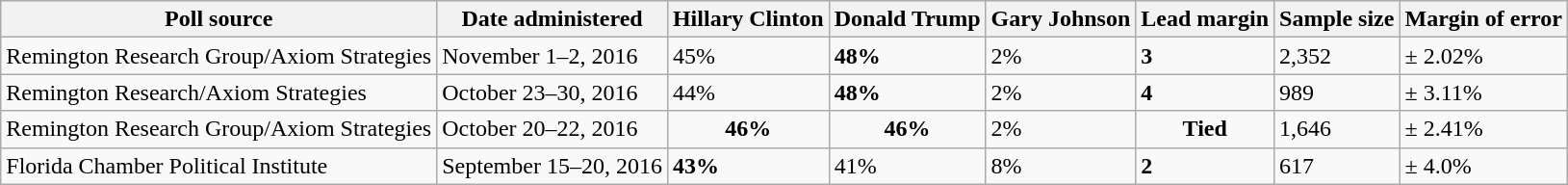<table class="wikitable">
<tr>
<th>Poll source</th>
<th>Date administered</th>
<th>Hillary Clinton</th>
<th>Donald Trump</th>
<th>Gary Johnson</th>
<th>Lead margin</th>
<th>Sample size</th>
<th>Margin of error</th>
</tr>
<tr>
<td>Remington Research Group/Axiom Strategies</td>
<td>November 1–2, 2016</td>
<td>45%</td>
<td><strong>48%</strong></td>
<td>2%</td>
<td><strong>3</strong></td>
<td>2,352</td>
<td>± 2.02%</td>
</tr>
<tr>
<td>Remington Research/Axiom Strategies</td>
<td>October 23–30, 2016</td>
<td>44%</td>
<td><strong>48%</strong></td>
<td>2%</td>
<td><strong>4</strong></td>
<td>989</td>
<td>± 3.11%</td>
</tr>
<tr>
<td>Remington Research Group/Axiom Strategies</td>
<td>October 20–22, 2016</td>
<td align=center><strong>46%</strong></td>
<td align=center><strong>46%</strong></td>
<td>2%</td>
<td align=center><strong>Tied</strong></td>
<td>1,646</td>
<td>± 2.41%</td>
</tr>
<tr>
<td>Florida Chamber Political Institute</td>
<td>September 15–20, 2016</td>
<td><strong>43%</strong></td>
<td>41%</td>
<td>8%</td>
<td><strong>2</strong></td>
<td>617</td>
<td>± 4.0%</td>
</tr>
</table>
